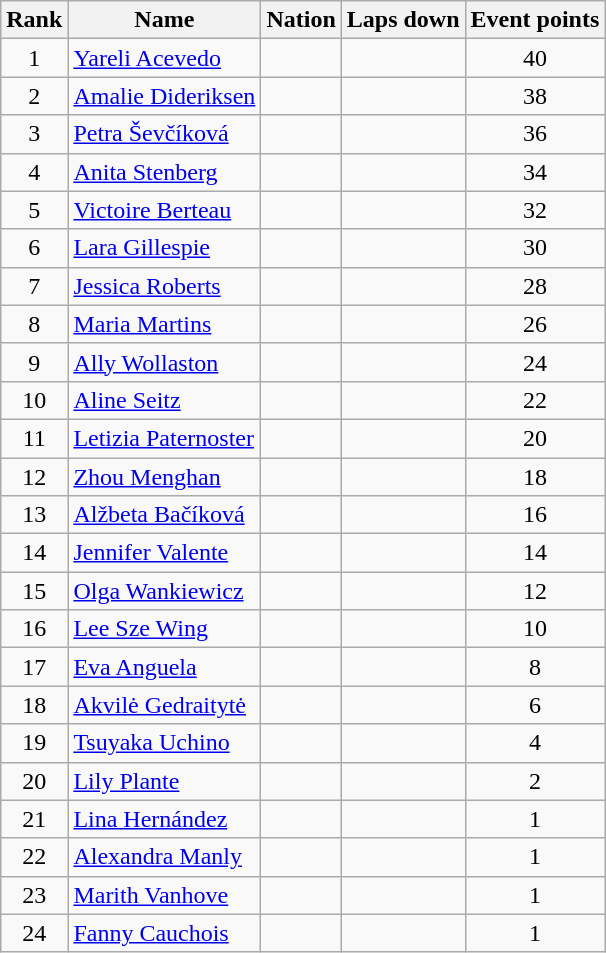<table class="wikitable sortable" style="text-align:center">
<tr>
<th>Rank</th>
<th>Name</th>
<th>Nation</th>
<th>Laps down</th>
<th>Event points</th>
</tr>
<tr>
<td>1</td>
<td align=left><a href='#'>Yareli Acevedo</a></td>
<td align=left></td>
<td></td>
<td>40</td>
</tr>
<tr>
<td>2</td>
<td align=left><a href='#'>Amalie Dideriksen</a></td>
<td align=left></td>
<td></td>
<td>38</td>
</tr>
<tr>
<td>3</td>
<td align=left><a href='#'>Petra Ševčíková</a></td>
<td align=left></td>
<td></td>
<td>36</td>
</tr>
<tr>
<td>4</td>
<td align=left><a href='#'>Anita Stenberg</a></td>
<td align=left></td>
<td></td>
<td>34</td>
</tr>
<tr>
<td>5</td>
<td align=left><a href='#'>Victoire Berteau</a></td>
<td align=left></td>
<td></td>
<td>32</td>
</tr>
<tr>
<td>6</td>
<td align=left><a href='#'>Lara Gillespie</a></td>
<td align=left></td>
<td></td>
<td>30</td>
</tr>
<tr>
<td>7</td>
<td align=left><a href='#'>Jessica Roberts</a></td>
<td align=left></td>
<td></td>
<td>28</td>
</tr>
<tr>
<td>8</td>
<td align=left><a href='#'>Maria Martins</a></td>
<td align=left></td>
<td></td>
<td>26</td>
</tr>
<tr>
<td>9</td>
<td align=left><a href='#'>Ally Wollaston</a></td>
<td align=left></td>
<td></td>
<td>24</td>
</tr>
<tr>
<td>10</td>
<td align=left><a href='#'>Aline Seitz</a></td>
<td align=left></td>
<td></td>
<td>22</td>
</tr>
<tr>
<td>11</td>
<td align=left><a href='#'>Letizia Paternoster</a></td>
<td align=left></td>
<td></td>
<td>20</td>
</tr>
<tr>
<td>12</td>
<td align=left><a href='#'>Zhou Menghan</a></td>
<td align=left></td>
<td></td>
<td>18</td>
</tr>
<tr>
<td>13</td>
<td align=left><a href='#'>Alžbeta Bačíková</a></td>
<td align=left></td>
<td></td>
<td>16</td>
</tr>
<tr>
<td>14</td>
<td align=left><a href='#'>Jennifer Valente</a></td>
<td align=left></td>
<td></td>
<td>14</td>
</tr>
<tr>
<td>15</td>
<td align=left><a href='#'>Olga Wankiewicz</a></td>
<td align=left></td>
<td></td>
<td>12</td>
</tr>
<tr>
<td>16</td>
<td align=left><a href='#'>Lee Sze Wing</a></td>
<td align=left></td>
<td></td>
<td>10</td>
</tr>
<tr>
<td>17</td>
<td align=left><a href='#'>Eva Anguela</a></td>
<td align=left></td>
<td></td>
<td>8</td>
</tr>
<tr>
<td>18</td>
<td align=left><a href='#'>Akvilė Gedraitytė</a></td>
<td align=left></td>
<td></td>
<td>6</td>
</tr>
<tr>
<td>19</td>
<td align=left><a href='#'>Tsuyaka Uchino</a></td>
<td align=left></td>
<td></td>
<td>4</td>
</tr>
<tr>
<td>20</td>
<td align=left><a href='#'>Lily Plante</a></td>
<td align=left></td>
<td></td>
<td>2</td>
</tr>
<tr>
<td>21</td>
<td align=left><a href='#'>Lina Hernández</a></td>
<td align=left></td>
<td></td>
<td>1</td>
</tr>
<tr>
<td>22</td>
<td align=left><a href='#'>Alexandra Manly</a></td>
<td align=left></td>
<td></td>
<td>1</td>
</tr>
<tr>
<td>23</td>
<td align=left><a href='#'>Marith Vanhove</a></td>
<td align=left></td>
<td></td>
<td>1</td>
</tr>
<tr>
<td>24</td>
<td align=left><a href='#'>Fanny Cauchois</a></td>
<td align=left></td>
<td></td>
<td>1</td>
</tr>
</table>
